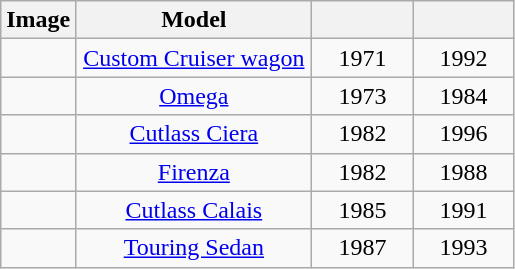<table class="wikitable" style="text-align:center; width: %">
<tr>
<th>Image</th>
<th width=150px>Model</th>
<th width=60px></th>
<th width=60px></th>
</tr>
<tr>
<td></td>
<td><a href='#'>Custom Cruiser wagon</a></td>
<td>1971</td>
<td>1992</td>
</tr>
<tr>
<td></td>
<td><a href='#'>Omega</a></td>
<td>1973</td>
<td>1984</td>
</tr>
<tr>
<td></td>
<td><a href='#'>Cutlass Ciera</a></td>
<td>1982</td>
<td>1996</td>
</tr>
<tr>
<td></td>
<td><a href='#'>Firenza</a></td>
<td>1982</td>
<td>1988</td>
</tr>
<tr>
<td></td>
<td><a href='#'>Cutlass Calais</a></td>
<td>1985</td>
<td>1991</td>
</tr>
<tr>
<td></td>
<td><a href='#'>Touring Sedan</a></td>
<td>1987</td>
<td>1993</td>
</tr>
</table>
